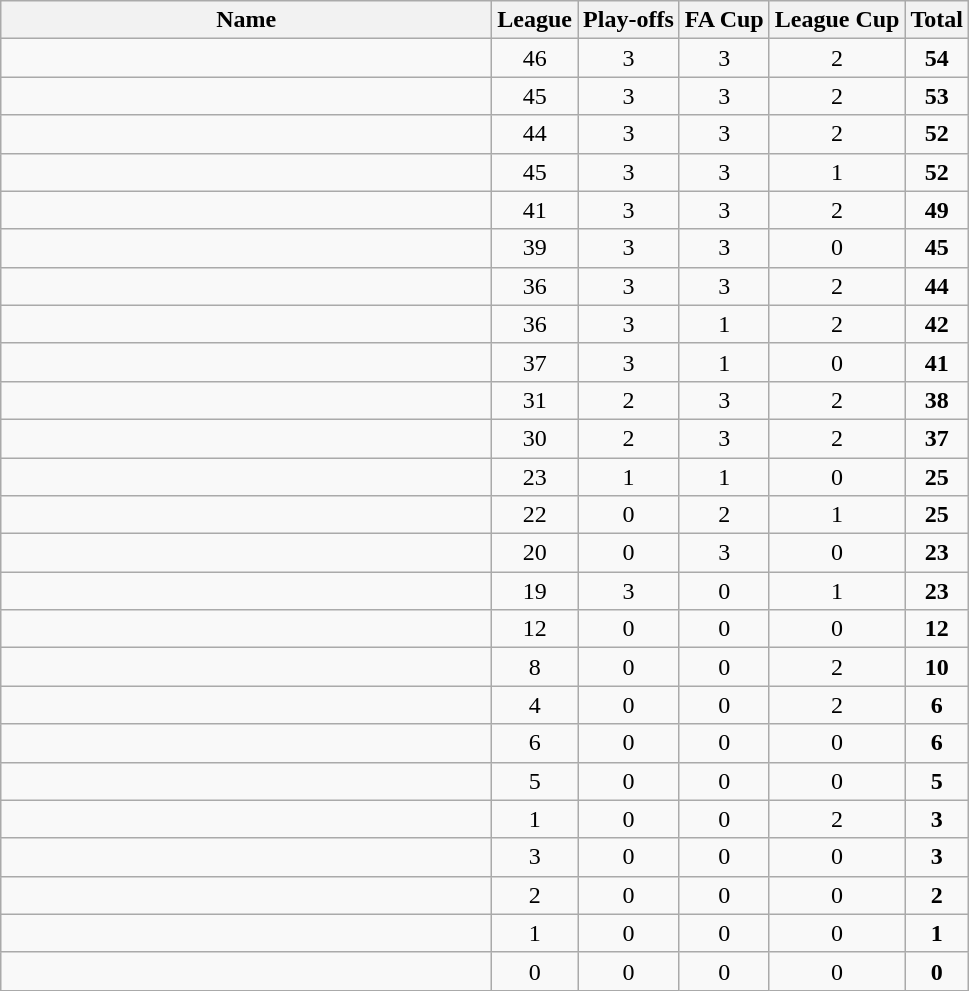<table class="wikitable sortable" style="text-align: center;">
<tr>
<th style="width:20em">Name</th>
<th>League</th>
<th>Play-offs</th>
<th>FA Cup</th>
<th>League Cup</th>
<th>Total</th>
</tr>
<tr>
<td align="left"></td>
<td>46</td>
<td>3</td>
<td>3</td>
<td>2</td>
<td><strong>54</strong></td>
</tr>
<tr>
<td align="left"></td>
<td>45</td>
<td>3</td>
<td>3</td>
<td>2</td>
<td><strong>53</strong></td>
</tr>
<tr>
<td align="left"></td>
<td>44</td>
<td>3</td>
<td>3</td>
<td>2</td>
<td><strong>52</strong></td>
</tr>
<tr>
<td align="left"></td>
<td>45</td>
<td>3</td>
<td>3</td>
<td>1</td>
<td><strong>52</strong></td>
</tr>
<tr>
<td align="left"></td>
<td>41</td>
<td>3</td>
<td>3</td>
<td>2</td>
<td><strong>49</strong></td>
</tr>
<tr>
<td align="left"></td>
<td>39</td>
<td>3</td>
<td>3</td>
<td>0</td>
<td><strong>45</strong></td>
</tr>
<tr>
<td align="left"></td>
<td>36</td>
<td>3</td>
<td>3</td>
<td>2</td>
<td><strong>44</strong></td>
</tr>
<tr>
<td align="left"></td>
<td>36</td>
<td>3</td>
<td>1</td>
<td>2</td>
<td><strong>42</strong></td>
</tr>
<tr>
<td align="left"></td>
<td>37</td>
<td>3</td>
<td>1</td>
<td>0</td>
<td><strong>41</strong></td>
</tr>
<tr>
<td align="left"></td>
<td>31</td>
<td>2</td>
<td>3</td>
<td>2</td>
<td><strong>38</strong></td>
</tr>
<tr>
<td align="left"></td>
<td>30</td>
<td>2</td>
<td>3</td>
<td>2</td>
<td><strong>37</strong></td>
</tr>
<tr>
<td align="left"></td>
<td>23</td>
<td>1</td>
<td>1</td>
<td>0</td>
<td><strong>25</strong></td>
</tr>
<tr>
<td align="left"></td>
<td>22</td>
<td>0</td>
<td>2</td>
<td>1</td>
<td><strong>25</strong></td>
</tr>
<tr>
<td align="left"></td>
<td>20</td>
<td>0</td>
<td>3</td>
<td>0</td>
<td><strong>23</strong></td>
</tr>
<tr>
<td align="left"></td>
<td>19</td>
<td>3</td>
<td>0</td>
<td>1</td>
<td><strong>23</strong></td>
</tr>
<tr>
<td align="left"></td>
<td>12</td>
<td>0</td>
<td>0</td>
<td>0</td>
<td><strong>12</strong></td>
</tr>
<tr>
<td align="left"></td>
<td>8</td>
<td>0</td>
<td>0</td>
<td>2</td>
<td><strong>10</strong></td>
</tr>
<tr>
<td align="left"></td>
<td>4</td>
<td>0</td>
<td>0</td>
<td>2</td>
<td><strong>6</strong></td>
</tr>
<tr>
<td align="left"></td>
<td>6</td>
<td>0</td>
<td>0</td>
<td>0</td>
<td><strong>6</strong></td>
</tr>
<tr>
<td align="left"></td>
<td>5</td>
<td>0</td>
<td>0</td>
<td>0</td>
<td><strong>5</strong></td>
</tr>
<tr>
<td align="left"></td>
<td>1</td>
<td>0</td>
<td>0</td>
<td>2</td>
<td><strong>3</strong></td>
</tr>
<tr>
<td align="left"></td>
<td>3</td>
<td>0</td>
<td>0</td>
<td>0</td>
<td><strong>3</strong></td>
</tr>
<tr>
<td align="left"></td>
<td>2</td>
<td>0</td>
<td>0</td>
<td>0</td>
<td><strong>2</strong></td>
</tr>
<tr>
<td align="left"></td>
<td>1</td>
<td>0</td>
<td>0</td>
<td>0</td>
<td><strong>1</strong></td>
</tr>
<tr>
<td align="left"></td>
<td>0</td>
<td>0</td>
<td>0</td>
<td>0</td>
<td><strong>0</strong></td>
</tr>
</table>
